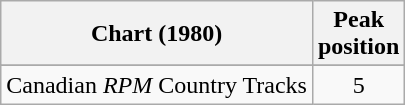<table class="wikitable">
<tr>
<th align="left">Chart (1980)</th>
<th align="center">Peak<br>position</th>
</tr>
<tr>
</tr>
<tr>
<td align="left">Canadian <em>RPM</em> Country Tracks</td>
<td align="center">5</td>
</tr>
</table>
